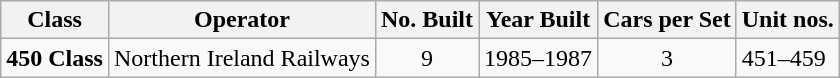<table class="wikitable">
<tr>
<th>Class</th>
<th>Operator</th>
<th>No. Built</th>
<th>Year Built</th>
<th>Cars per Set</th>
<th>Unit nos.</th>
</tr>
<tr>
<td><strong>450 Class</strong></td>
<td>Northern Ireland Railways</td>
<td align=center>9</td>
<td align=center>1985–1987</td>
<td align=center>3</td>
<td>451–459</td>
</tr>
</table>
